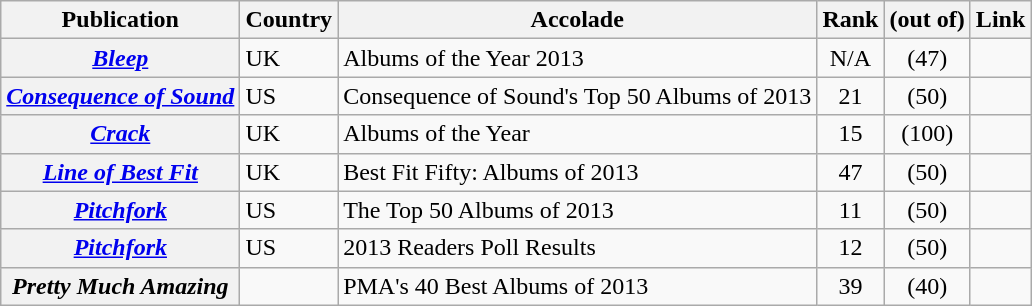<table class="wikitable sortable plainrowheaders">
<tr>
<th>Publication</th>
<th>Country</th>
<th>Accolade</th>
<th>Rank</th>
<th>(out of)</th>
<th>Link</th>
</tr>
<tr>
<th scope="row"><em><a href='#'>Bleep</a></em></th>
<td>UK</td>
<td>Albums of the Year 2013</td>
<td style="text-align:center;">N/A</td>
<td style="text-align:center;">(47)</td>
<td></td>
</tr>
<tr>
<th scope="row"><em><a href='#'>Consequence of Sound</a></em></th>
<td>US</td>
<td>Consequence of Sound's Top 50 Albums of 2013</td>
<td style="text-align:center;">21</td>
<td style="text-align:center;">(50)</td>
<td></td>
</tr>
<tr>
<th scope="row"><em><a href='#'>Crack</a></em></th>
<td>UK</td>
<td>Albums of the Year</td>
<td style="text-align:center;">15</td>
<td style="text-align:center;">(100)</td>
<td></td>
</tr>
<tr>
<th scope="row"><em><a href='#'>Line of Best Fit</a></em></th>
<td>UK</td>
<td>Best Fit Fifty: Albums of 2013</td>
<td style="text-align:center;">47</td>
<td style="text-align:center;">(50)</td>
<td></td>
</tr>
<tr>
<th scope="row"><em><a href='#'>Pitchfork</a></em></th>
<td>US</td>
<td>The Top 50 Albums of 2013</td>
<td style="text-align:center;">11</td>
<td style="text-align:center;">(50)</td>
<td></td>
</tr>
<tr>
<th scope="row"><em><a href='#'>Pitchfork</a></em></th>
<td>US</td>
<td>2013 Readers Poll Results</td>
<td style="text-align:center;">12</td>
<td style="text-align:center;">(50)</td>
<td></td>
</tr>
<tr>
<th scope="row"><em>Pretty Much Amazing</em></th>
<td></td>
<td>PMA's 40 Best Albums of 2013</td>
<td style="text-align:center;">39</td>
<td style="text-align:center;">(40)</td>
<td></td>
</tr>
</table>
